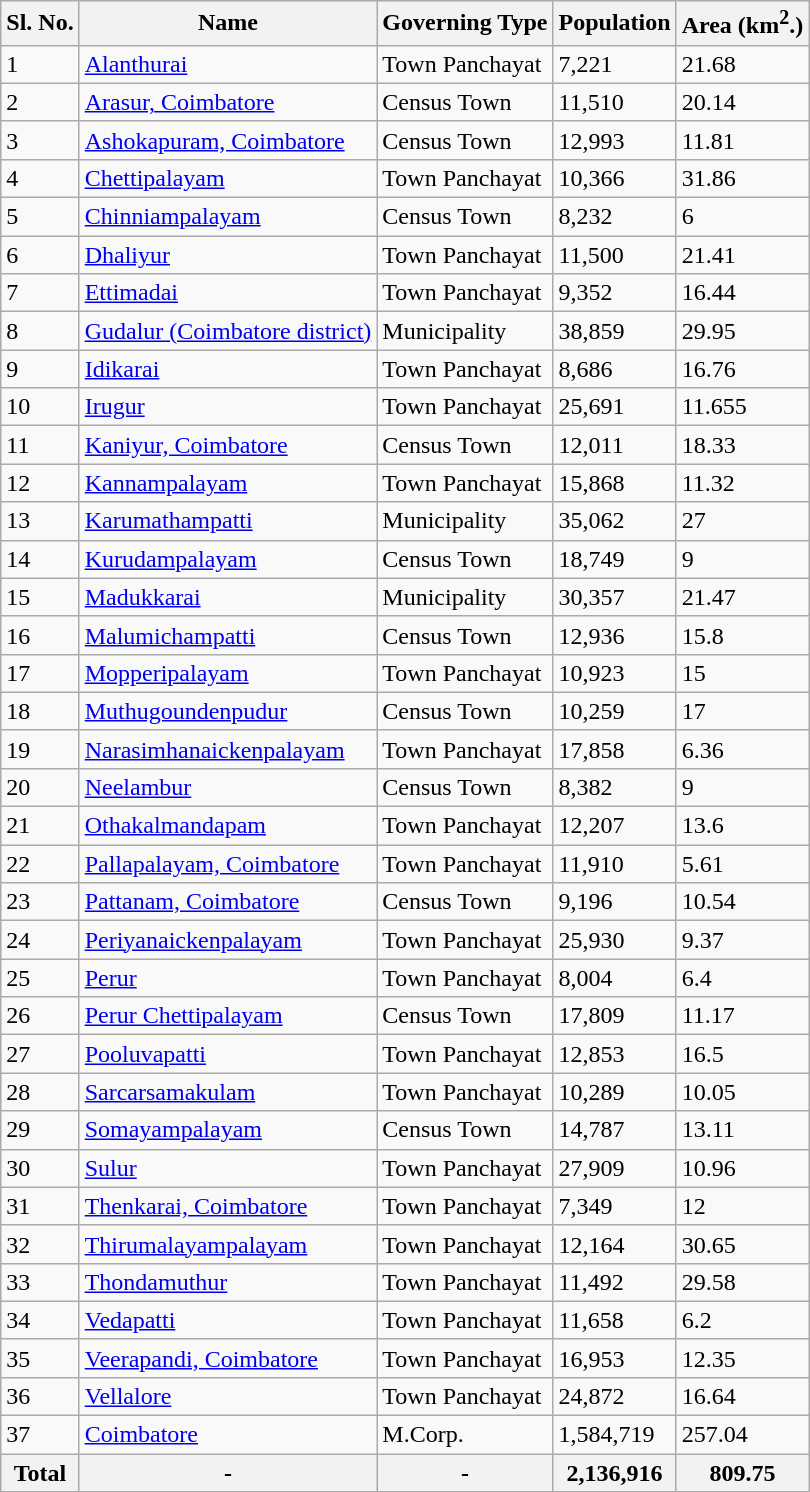<table class="wikitable sortable">
<tr>
<th>Sl. No.</th>
<th>Name</th>
<th>Governing Type</th>
<th>Population</th>
<th>Area (km<sup>2</sup>.)</th>
</tr>
<tr>
<td>1</td>
<td><a href='#'>Alanthurai</a></td>
<td>Town Panchayat</td>
<td>7,221</td>
<td>21.68</td>
</tr>
<tr>
<td>2</td>
<td><a href='#'>Arasur, Coimbatore</a></td>
<td>Census Town</td>
<td>11,510</td>
<td>20.14</td>
</tr>
<tr>
<td>3</td>
<td><a href='#'>Ashokapuram, Coimbatore</a></td>
<td>Census Town</td>
<td>12,993</td>
<td>11.81</td>
</tr>
<tr>
<td>4</td>
<td><a href='#'>Chettipalayam</a></td>
<td>Town Panchayat</td>
<td>10,366</td>
<td>31.86</td>
</tr>
<tr>
<td>5</td>
<td><a href='#'>Chinniampalayam</a></td>
<td>Census Town</td>
<td>8,232</td>
<td>6</td>
</tr>
<tr>
<td>6</td>
<td><a href='#'>Dhaliyur</a></td>
<td>Town Panchayat</td>
<td>11,500</td>
<td>21.41</td>
</tr>
<tr>
<td>7</td>
<td><a href='#'>Ettimadai</a></td>
<td>Town Panchayat</td>
<td>9,352</td>
<td>16.44</td>
</tr>
<tr>
<td>8</td>
<td><a href='#'>Gudalur (Coimbatore district)</a></td>
<td>Municipality</td>
<td>38,859</td>
<td>29.95</td>
</tr>
<tr>
<td>9</td>
<td><a href='#'>Idikarai</a></td>
<td>Town Panchayat</td>
<td>8,686</td>
<td>16.76 </td>
</tr>
<tr>
<td>10</td>
<td><a href='#'>Irugur</a></td>
<td>Town Panchayat</td>
<td>25,691</td>
<td>11.655</td>
</tr>
<tr>
<td>11</td>
<td><a href='#'>Kaniyur, Coimbatore</a></td>
<td>Census Town</td>
<td>12,011</td>
<td>18.33</td>
</tr>
<tr>
<td>12</td>
<td><a href='#'>Kannampalayam</a></td>
<td>Town Panchayat</td>
<td>15,868</td>
<td>11.32</td>
</tr>
<tr>
<td>13</td>
<td><a href='#'>Karumathampatti</a></td>
<td>Municipality</td>
<td>35,062</td>
<td>27 </td>
</tr>
<tr>
<td>14</td>
<td><a href='#'>Kurudampalayam</a></td>
<td>Census Town</td>
<td>18,749</td>
<td>9</td>
</tr>
<tr>
<td>15</td>
<td><a href='#'>Madukkarai</a></td>
<td>Municipality</td>
<td>30,357</td>
<td>21.47 </td>
</tr>
<tr>
<td>16</td>
<td><a href='#'>Malumichampatti</a></td>
<td>Census Town</td>
<td>12,936</td>
<td>15.8</td>
</tr>
<tr>
<td>17</td>
<td><a href='#'>Mopperipalayam</a></td>
<td>Town Panchayat</td>
<td>10,923</td>
<td>15</td>
</tr>
<tr>
<td>18</td>
<td><a href='#'>Muthugoundenpudur</a></td>
<td>Census Town</td>
<td>10,259</td>
<td>17</td>
</tr>
<tr>
<td>19</td>
<td><a href='#'>Narasimhanaickenpalayam</a></td>
<td>Town Panchayat</td>
<td>17,858</td>
<td>6.36</td>
</tr>
<tr>
<td>20</td>
<td><a href='#'>Neelambur</a></td>
<td>Census Town</td>
<td>8,382</td>
<td>9</td>
</tr>
<tr>
<td>21</td>
<td><a href='#'>Othakalmandapam</a></td>
<td>Town Panchayat</td>
<td>12,207</td>
<td>13.6</td>
</tr>
<tr>
<td>22</td>
<td><a href='#'>Pallapalayam, Coimbatore</a></td>
<td>Town Panchayat</td>
<td>11,910</td>
<td>5.61</td>
</tr>
<tr>
<td>23</td>
<td><a href='#'>Pattanam, Coimbatore</a></td>
<td>Census Town</td>
<td>9,196</td>
<td>10.54</td>
</tr>
<tr>
<td>24</td>
<td><a href='#'>Periyanaickenpalayam</a></td>
<td>Town Panchayat</td>
<td>25,930</td>
<td>9.37</td>
</tr>
<tr>
<td>25</td>
<td><a href='#'>Perur</a></td>
<td>Town Panchayat</td>
<td>8,004</td>
<td>6.4</td>
</tr>
<tr>
<td>26</td>
<td><a href='#'>Perur Chettipalayam</a></td>
<td>Census Town</td>
<td>17,809</td>
<td>11.17</td>
</tr>
<tr>
<td>27</td>
<td><a href='#'>Pooluvapatti</a></td>
<td>Town Panchayat</td>
<td>12,853</td>
<td>16.5</td>
</tr>
<tr>
<td>28</td>
<td><a href='#'>Sarcarsamakulam</a></td>
<td>Town Panchayat</td>
<td>10,289</td>
<td>10.05</td>
</tr>
<tr>
<td>29</td>
<td><a href='#'>Somayampalayam</a></td>
<td>Census Town</td>
<td>14,787</td>
<td>13.11</td>
</tr>
<tr>
<td>30</td>
<td><a href='#'>Sulur</a></td>
<td>Town Panchayat</td>
<td>27,909</td>
<td>10.96</td>
</tr>
<tr>
<td>31</td>
<td><a href='#'>Thenkarai, Coimbatore</a></td>
<td>Town Panchayat</td>
<td>7,349</td>
<td>12</td>
</tr>
<tr>
<td>32</td>
<td><a href='#'>Thirumalayampalayam</a></td>
<td>Town Panchayat</td>
<td>12,164</td>
<td>30.65</td>
</tr>
<tr>
<td>33</td>
<td><a href='#'>Thondamuthur</a></td>
<td>Town Panchayat</td>
<td>11,492</td>
<td>29.58</td>
</tr>
<tr>
<td>34</td>
<td><a href='#'>Vedapatti</a></td>
<td>Town Panchayat</td>
<td>11,658</td>
<td>6.2</td>
</tr>
<tr>
<td>35</td>
<td><a href='#'>Veerapandi, Coimbatore</a></td>
<td>Town Panchayat</td>
<td>16,953</td>
<td>12.35</td>
</tr>
<tr>
<td>36</td>
<td><a href='#'>Vellalore</a></td>
<td>Town Panchayat</td>
<td>24,872</td>
<td>16.64</td>
</tr>
<tr>
<td>37</td>
<td><a href='#'>Coimbatore</a></td>
<td>M.Corp.</td>
<td>1,584,719</td>
<td>257.04</td>
</tr>
<tr>
<th>Total</th>
<th>-</th>
<th>-</th>
<th>2,136,916</th>
<th>809.75</th>
</tr>
</table>
